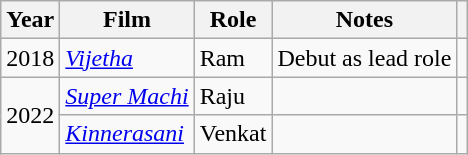<table class="wikitable">
<tr>
<th>Year</th>
<th>Film</th>
<th>Role</th>
<th>Notes</th>
<th></th>
</tr>
<tr>
<td>2018</td>
<td><a href='#'><em>Vijetha</em></a></td>
<td>Ram</td>
<td>Debut as lead role</td>
<td></td>
</tr>
<tr>
<td rowspan="2">2022</td>
<td><em><a href='#'>Super Machi</a></em></td>
<td>Raju</td>
<td></td>
<td></td>
</tr>
<tr>
<td><a href='#'><em>Kinnerasani</em></a></td>
<td>Venkat</td>
<td></td>
<td></td>
</tr>
</table>
